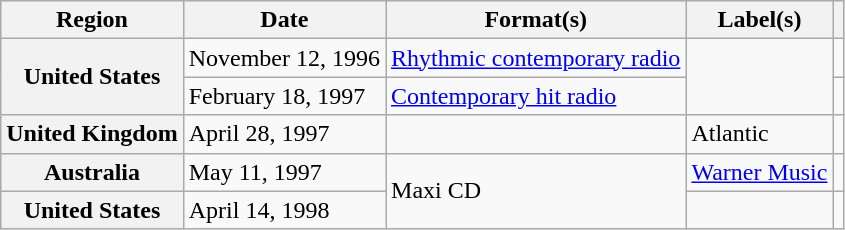<table class="wikitable sortable plainrowheaders">
<tr>
<th scope="col">Region</th>
<th scope="col">Date</th>
<th scope="col">Format(s)</th>
<th scope="col">Label(s)</th>
<th scope="col"></th>
</tr>
<tr>
<th rowspan="2" scope="row">United States</th>
<td>November 12, 1996</td>
<td><a href='#'>Rhythmic contemporary radio</a></td>
<td rowspan="2"></td>
<td></td>
</tr>
<tr>
<td>February 18, 1997</td>
<td><a href='#'>Contemporary hit radio</a></td>
<td></td>
</tr>
<tr>
<th scope="row">United Kingdom</th>
<td>April 28, 1997</td>
<td></td>
<td>Atlantic</td>
<td></td>
</tr>
<tr>
<th scope="row">Australia</th>
<td>May 11, 1997</td>
<td rowspan="2">Maxi CD</td>
<td><a href='#'>Warner Music</a></td>
<td></td>
</tr>
<tr>
<th scope="row">United States</th>
<td>April 14, 1998</td>
<td></td>
<td></td>
</tr>
</table>
